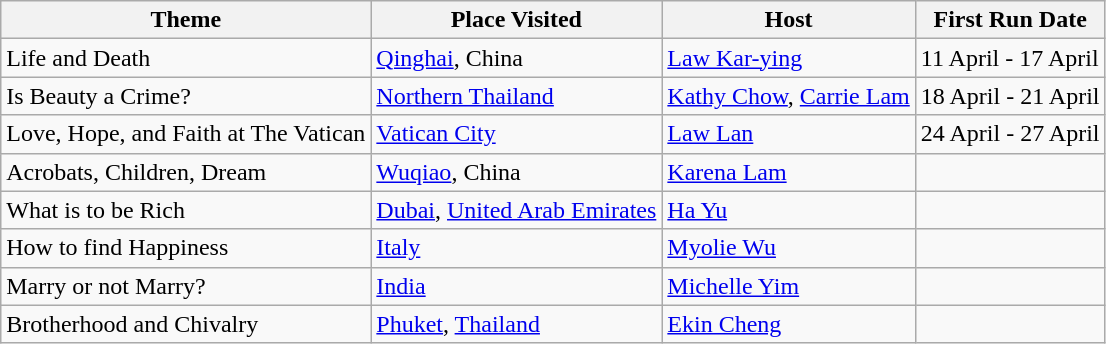<table class="wikitable">
<tr>
<th>Theme</th>
<th>Place Visited</th>
<th>Host</th>
<th>First Run Date</th>
</tr>
<tr>
<td>Life and Death</td>
<td><a href='#'>Qinghai</a>, China</td>
<td><a href='#'>Law Kar-ying</a></td>
<td>11 April - 17 April</td>
</tr>
<tr>
<td>Is Beauty a Crime?</td>
<td><a href='#'>Northern Thailand</a></td>
<td><a href='#'>Kathy Chow</a>, <a href='#'>Carrie Lam</a></td>
<td>18 April - 21 April</td>
</tr>
<tr>
<td>Love, Hope, and Faith at The Vatican</td>
<td><a href='#'>Vatican City</a></td>
<td><a href='#'>Law Lan</a></td>
<td>24 April - 27 April</td>
</tr>
<tr>
<td>Acrobats, Children, Dream</td>
<td><a href='#'>Wuqiao</a>, China</td>
<td><a href='#'>Karena Lam</a></td>
<td></td>
</tr>
<tr>
<td>What is to be Rich</td>
<td><a href='#'>Dubai</a>, <a href='#'>United Arab Emirates</a></td>
<td><a href='#'>Ha Yu</a></td>
<td></td>
</tr>
<tr>
<td>How to find Happiness</td>
<td><a href='#'>Italy</a></td>
<td><a href='#'>Myolie Wu</a></td>
<td></td>
</tr>
<tr>
<td>Marry or not Marry?</td>
<td><a href='#'>India</a></td>
<td><a href='#'>Michelle Yim</a></td>
<td></td>
</tr>
<tr>
<td>Brotherhood and Chivalry</td>
<td><a href='#'>Phuket</a>, <a href='#'>Thailand</a></td>
<td><a href='#'>Ekin Cheng</a></td>
<td></td>
</tr>
</table>
